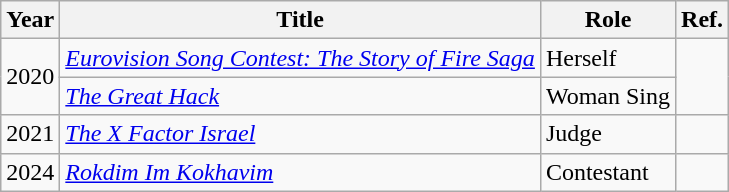<table class="wikitable">
<tr>
<th>Year</th>
<th>Title</th>
<th>Role</th>
<th>Ref.</th>
</tr>
<tr>
<td rowspan="2">2020</td>
<td><em><a href='#'>Eurovision Song Contest: The Story of Fire Saga</a></em></td>
<td>Herself</td>
<td rowspan="2"></td>
</tr>
<tr>
<td><em><a href='#'>The Great Hack</a></em></td>
<td>Woman Sing</td>
</tr>
<tr>
<td>2021</td>
<td><em><a href='#'>The X Factor Israel</a></em></td>
<td>Judge</td>
<td></td>
</tr>
<tr>
<td>2024</td>
<td><em><a href='#'>Rokdim Im Kokhavim</a></em></td>
<td>Contestant</td>
</tr>
</table>
